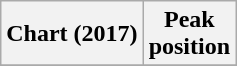<table class="wikitable plainrowheaders" style="text-align:center;">
<tr>
<th>Chart (2017)</th>
<th>Peak<br>position</th>
</tr>
<tr>
</tr>
</table>
